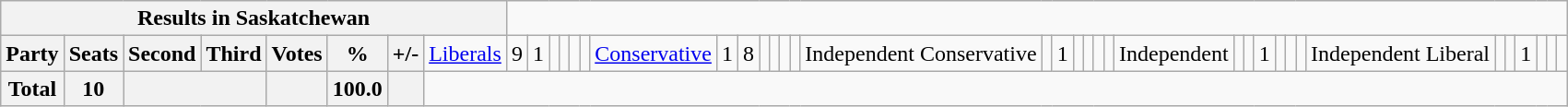<table class="wikitable">
<tr>
<th colspan=9>Results in Saskatchewan</th>
</tr>
<tr>
<th colspan=2>Party</th>
<th>Seats</th>
<th>Second</th>
<th>Third</th>
<th>Votes</th>
<th>%</th>
<th>+/-<br></th>
<td><a href='#'>Liberals</a></td>
<td align="right">9</td>
<td align="right">1</td>
<td align="right"></td>
<td align="right"></td>
<td align="right"></td>
<td align="right"><br></td>
<td><a href='#'>Conservative</a></td>
<td align="right">1</td>
<td align="right">8</td>
<td align="right"></td>
<td align="right"></td>
<td align="right"></td>
<td align="right"><br></td>
<td>Independent Conservative</td>
<td align="right"></td>
<td align="right">1</td>
<td align="right"></td>
<td align="right"></td>
<td align="right"></td>
<td align="right"><br></td>
<td>Independent</td>
<td align="right"></td>
<td align="right"></td>
<td align="right">1</td>
<td align="right"></td>
<td align="right"></td>
<td align="right"><br></td>
<td>Independent Liberal</td>
<td align="right"></td>
<td align="right"></td>
<td align="right">1</td>
<td align="right"></td>
<td align="right"></td>
<td align="right"></td>
</tr>
<tr>
<th colspan="2">Total</th>
<th>10</th>
<th colspan="2"></th>
<th></th>
<th>100.0</th>
<th></th>
</tr>
</table>
